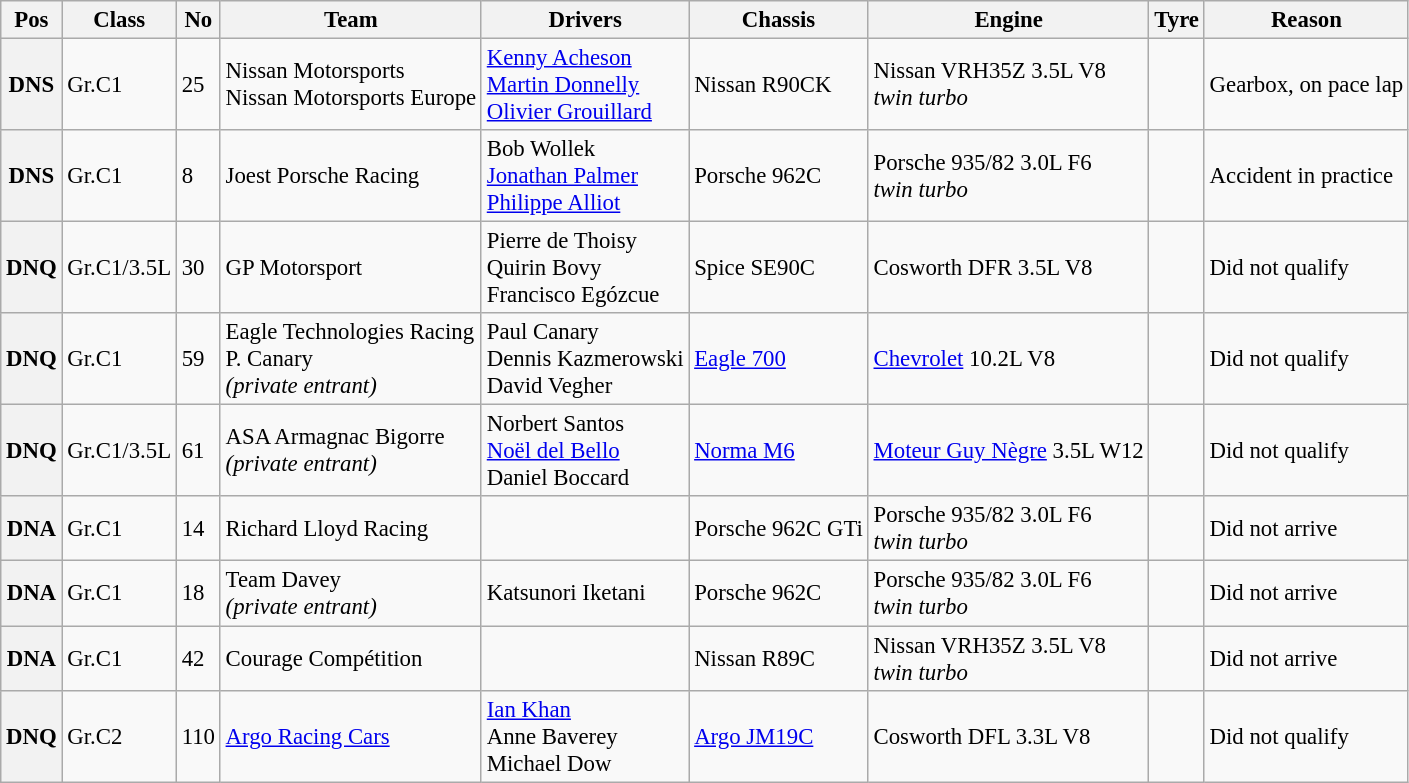<table class="wikitable" style="font-size: 95%;">
<tr>
<th>Pos</th>
<th>Class</th>
<th>No</th>
<th>Team</th>
<th>Drivers</th>
<th>Chassis</th>
<th>Engine</th>
<th>Tyre</th>
<th>Reason</th>
</tr>
<tr>
<th>DNS</th>
<td>Gr.C1</td>
<td>25</td>
<td> Nissan Motorsports<br> Nissan Motorsports Europe</td>
<td> <a href='#'>Kenny Acheson</a><br> <a href='#'>Martin Donnelly</a><br> <a href='#'>Olivier Grouillard</a></td>
<td>Nissan R90CK</td>
<td>Nissan VRH35Z 3.5L V8<br><em>twin turbo</em></td>
<td></td>
<td>Gearbox, on pace lap</td>
</tr>
<tr>
<th>DNS</th>
<td>Gr.C1</td>
<td>8</td>
<td> Joest Porsche Racing</td>
<td> Bob Wollek<br> <a href='#'>Jonathan Palmer</a><br> <a href='#'>Philippe Alliot</a></td>
<td>Porsche 962C</td>
<td>Porsche 935/82 3.0L F6<br><em>twin turbo</em></td>
<td></td>
<td>Accident in practice</td>
</tr>
<tr>
<th>DNQ</th>
<td>Gr.C1/3.5L</td>
<td>30</td>
<td> GP Motorsport</td>
<td> Pierre de Thoisy<br> Quirin Bovy<br> Francisco Egózcue</td>
<td>Spice SE90C</td>
<td>Cosworth DFR 3.5L V8</td>
<td></td>
<td>Did not qualify</td>
</tr>
<tr>
<th>DNQ</th>
<td>Gr.C1</td>
<td>59</td>
<td> Eagle Technologies Racing<br> P. Canary<br><em>(private entrant)</em></td>
<td> Paul Canary<br> Dennis Kazmerowski <br> David Vegher</td>
<td><a href='#'>Eagle 700</a></td>
<td><a href='#'>Chevrolet</a> 10.2L V8</td>
<td></td>
<td>Did not qualify</td>
</tr>
<tr>
<th>DNQ</th>
<td>Gr.C1/3.5L</td>
<td>61</td>
<td> ASA Armagnac Bigorre<br><em>(private entrant)</em></td>
<td> Norbert Santos<br> <a href='#'>Noël del Bello</a> <br> Daniel Boccard</td>
<td><a href='#'>Norma M6</a></td>
<td><a href='#'>Moteur Guy Nègre</a> 3.5L W12</td>
<td></td>
<td>Did not qualify</td>
</tr>
<tr>
<th>DNA</th>
<td>Gr.C1</td>
<td>14</td>
<td> Richard Lloyd Racing</td>
<td></td>
<td>Porsche 962C GTi</td>
<td>Porsche 935/82 3.0L F6<br><em>twin turbo</em></td>
<td></td>
<td>Did not arrive</td>
</tr>
<tr>
<th>DNA</th>
<td>Gr.C1</td>
<td>18</td>
<td> Team Davey<br><em>(private entrant)</em></td>
<td> Katsunori Iketani</td>
<td>Porsche 962C</td>
<td>Porsche 935/82 3.0L F6<br><em>twin turbo</em></td>
<td></td>
<td>Did not arrive</td>
</tr>
<tr>
<th>DNA</th>
<td>Gr.C1</td>
<td>42</td>
<td> Courage Compétition</td>
<td></td>
<td>Nissan R89C</td>
<td>Nissan VRH35Z 3.5L V8<br><em>twin turbo</em></td>
<td></td>
<td>Did not arrive</td>
</tr>
<tr>
<th>DNQ</th>
<td>Gr.C2</td>
<td>110</td>
<td> <a href='#'>Argo Racing Cars</a></td>
<td> <a href='#'>Ian Khan</a><br> Anne Baverey<br> Michael Dow</td>
<td><a href='#'>Argo JM19C</a></td>
<td>Cosworth DFL 3.3L V8</td>
<td></td>
<td>Did not qualify</td>
</tr>
</table>
